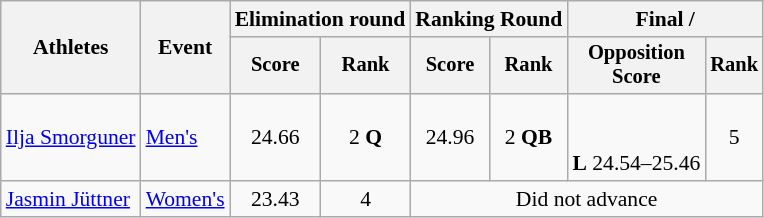<table class="wikitable" style="font-size:90%">
<tr>
<th rowspan="2">Athletes</th>
<th rowspan="2">Event</th>
<th colspan=2>Elimination round</th>
<th colspan=2>Ranking Round</th>
<th colspan=2>Final / </th>
</tr>
<tr style="font-size:95%">
<th>Score</th>
<th>Rank</th>
<th>Score</th>
<th>Rank</th>
<th>Opposition<br>Score</th>
<th>Rank</th>
</tr>
<tr align=center>
<td align=left><a href='#'>Ilja Smorguner</a></td>
<td align=left><a href='#'>Men's</a></td>
<td>24.66</td>
<td>2 <strong>Q</strong></td>
<td>24.96</td>
<td>2 <strong>QB</strong></td>
<td><br><br> <strong>L</strong> 24.54–25.46</td>
<td>5</td>
</tr>
<tr align=center>
<td align=left><a href='#'>Jasmin Jüttner</a></td>
<td align=left><a href='#'>Women's</a></td>
<td>23.43</td>
<td>4</td>
<td colspan=4>Did not advance</td>
</tr>
</table>
